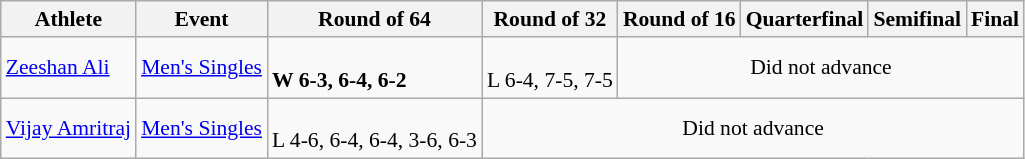<table class=wikitable style="font-size:90%">
<tr>
<th>Athlete</th>
<th>Event</th>
<th>Round of 64</th>
<th>Round of 32</th>
<th>Round of 16</th>
<th>Quarterfinal</th>
<th>Semifinal</th>
<th>Final</th>
</tr>
<tr>
<td><a href='#'>Zeeshan Ali</a></td>
<td><a href='#'>Men's Singles</a></td>
<td> <br> <strong>W 6-3, 6-4, 6-2</strong></td>
<td> <br> L 6-4, 7-5, 7-5</td>
<td align=center colspan=4>Did not advance</td>
</tr>
<tr>
<td><a href='#'>Vijay Amritraj</a></td>
<td><a href='#'>Men's Singles</a></td>
<td> <br> L 4-6, 6-4, 6-4, 3-6, 6-3</td>
<td align=center colspan=5>Did not advance</td>
</tr>
</table>
